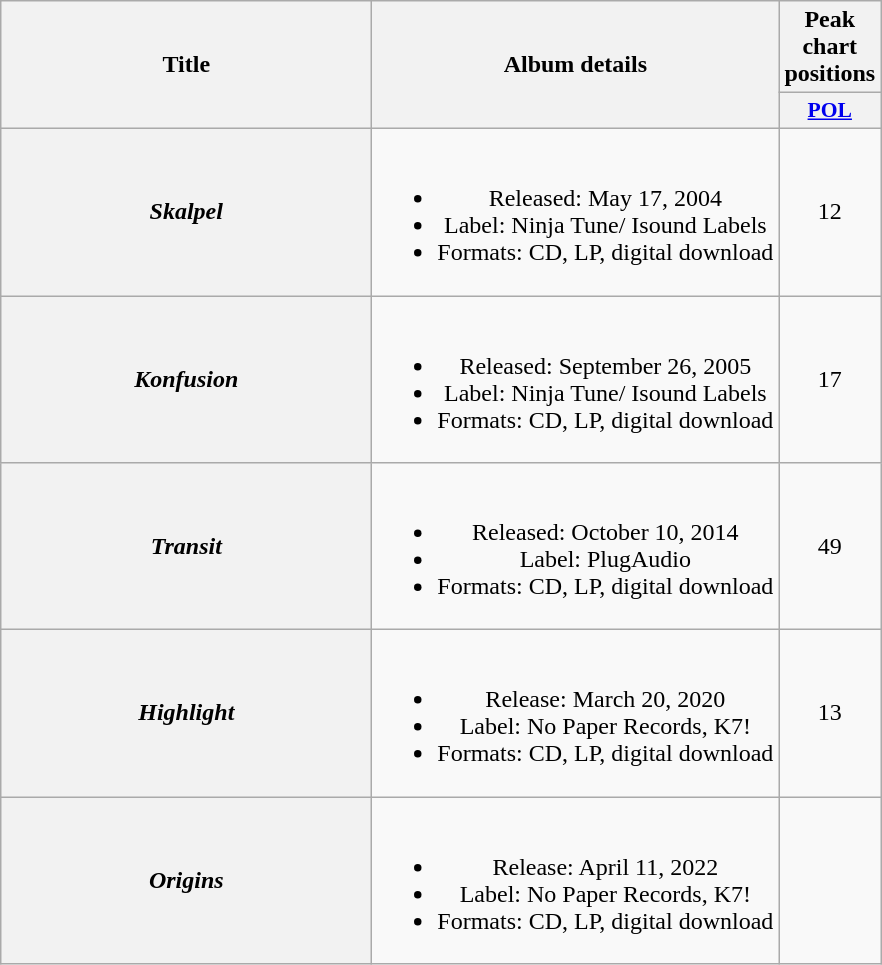<table class="wikitable plainrowheaders" style="text-align:center;">
<tr>
<th scope="col" rowspan="2" style="width:15em;">Title</th>
<th scope="col" rowspan="2">Album details</th>
<th scope="col">Peak chart positions</th>
</tr>
<tr>
<th scope="col" style="width:3em;font-size:90%;"><a href='#'>POL</a><br></th>
</tr>
<tr>
<th scope="row"><em>Skalpel</em></th>
<td><br><ul><li>Released: May 17, 2004</li><li>Label: Ninja Tune/ Isound Labels</li><li>Formats: CD, LP, digital download</li></ul></td>
<td>12</td>
</tr>
<tr>
<th scope="row"><em>Konfusion</em></th>
<td><br><ul><li>Released: September 26, 2005</li><li>Label: Ninja Tune/ Isound Labels</li><li>Formats: CD, LP, digital download</li></ul></td>
<td>17</td>
</tr>
<tr>
<th scope="row"><em>Transit</em></th>
<td><br><ul><li>Released: October 10, 2014</li><li>Label: PlugAudio</li><li>Formats: CD, LP, digital download</li></ul></td>
<td>49</td>
</tr>
<tr>
<th scope="row"><em>Highlight</em></th>
<td><br><ul><li>Release: March 20, 2020</li><li>Label: No Paper Records, K7!</li><li>Formats: CD, LP, digital download</li></ul></td>
<td>13</td>
</tr>
<tr>
<th scope="row"><em>Origins</em></th>
<td><br><ul><li>Release: April 11, 2022</li><li>Label: No Paper Records, K7!</li><li>Formats: CD, LP, digital download</li></ul></td>
<td></td>
</tr>
</table>
